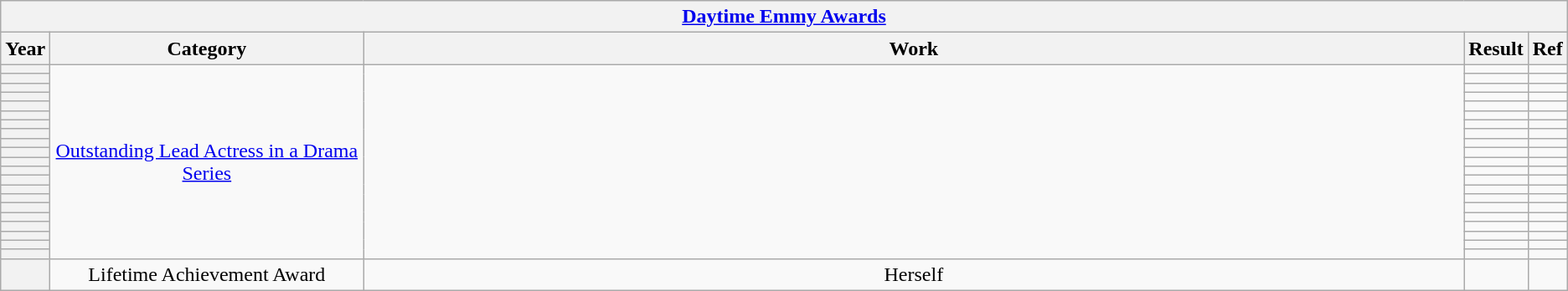<table class="wikitable sortable plainrowheaders">
<tr>
<th colspan="5" style="text-align:center;"><a href='#'>Daytime Emmy Awards</a></th>
</tr>
<tr>
<th scope="col" style="width:0.5%;">Year</th>
<th scope="col" style="width:20%;">Category</th>
<th scope="col" style="width;">Work</th>
<th scope="col" style="width:1%;">Result</th>
<th scope="col" style="width:0.5%;">Ref</th>
</tr>
<tr>
<th scope="row"></th>
<td rowspan=21 style="text-align:center"><a href='#'>Outstanding Lead Actress in a Drama Series</a></td>
<td rowspan=21 style="text-align:center"></td>
<td></td>
<td></td>
</tr>
<tr>
<th scope="row"></th>
<td></td>
<td></td>
</tr>
<tr>
<th scope="row"></th>
<td></td>
<td></td>
</tr>
<tr>
<th scope="row"></th>
<td></td>
<td></td>
</tr>
<tr>
<th scope="row"></th>
<td></td>
<td></td>
</tr>
<tr>
<th scope="row"></th>
<td></td>
<td></td>
</tr>
<tr>
<th scope="row"></th>
<td></td>
<td></td>
</tr>
<tr>
<th scope="row"></th>
<td></td>
<td></td>
</tr>
<tr>
<th scope="row"></th>
<td></td>
<td></td>
</tr>
<tr>
<th scope="row"></th>
<td></td>
<td></td>
</tr>
<tr>
<th scope="row"></th>
<td></td>
<td></td>
</tr>
<tr>
<th scope="row"></th>
<td></td>
<td></td>
</tr>
<tr>
<th scope="row"></th>
<td></td>
<td></td>
</tr>
<tr>
<th scope="row"></th>
<td></td>
<td></td>
</tr>
<tr>
<th scope="row"></th>
<td></td>
<td></td>
</tr>
<tr>
<th scope="row"></th>
<td></td>
<td></td>
</tr>
<tr>
<th scope="row"></th>
<td></td>
<td></td>
</tr>
<tr>
<th scope="row"></th>
<td></td>
<td></td>
</tr>
<tr>
<th scope="row"></th>
<td></td>
<td></td>
</tr>
<tr>
<th scope="row"></th>
<td></td>
<td></td>
</tr>
<tr>
<th scope="row"></th>
<td></td>
<td></td>
</tr>
<tr>
<th scope="row"></th>
<td style="text-align:center">Lifetime Achievement Award</td>
<td style="text-align:center">Herself</td>
<td></td>
</tr>
</table>
